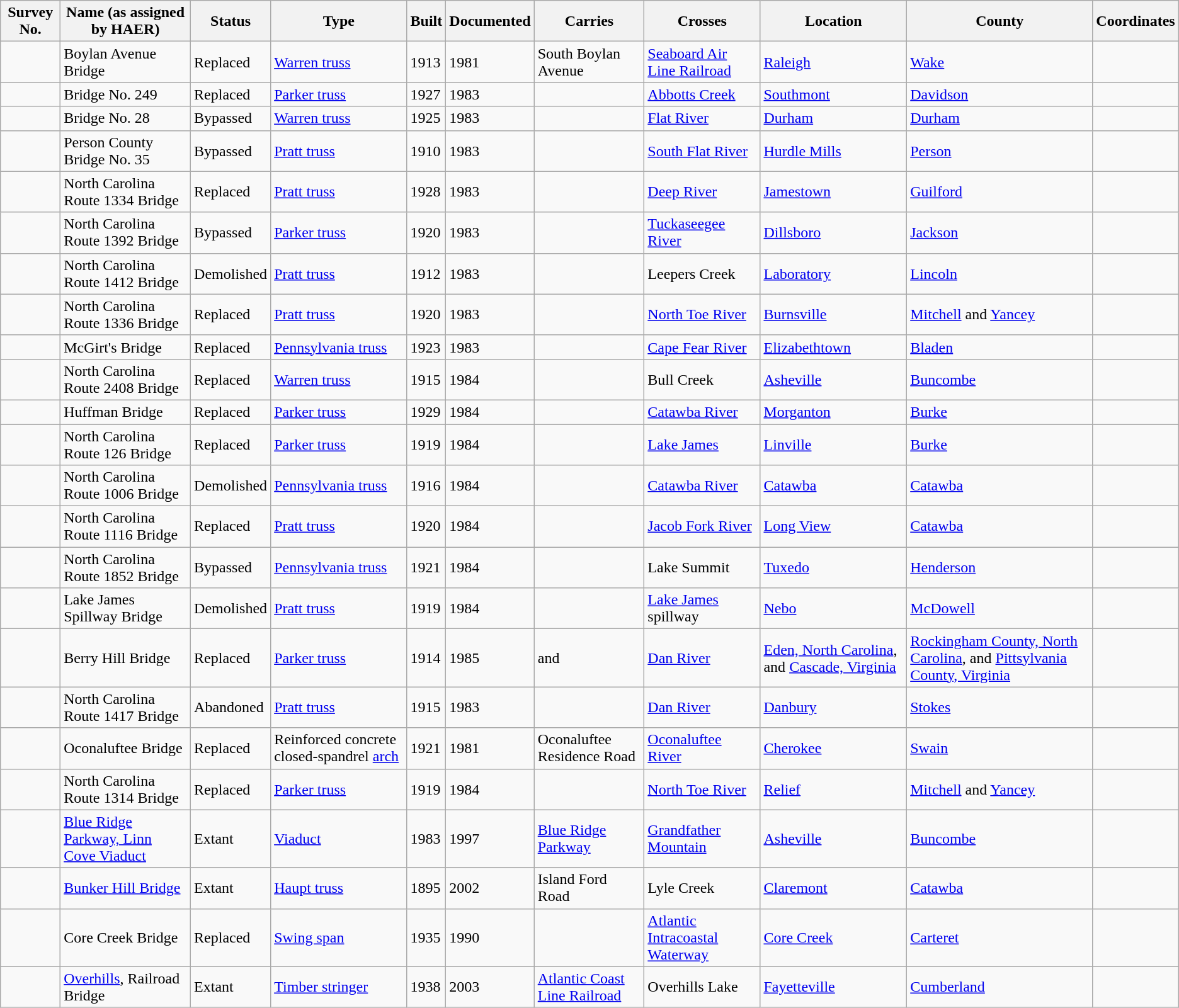<table class="wikitable sortable">
<tr>
<th>Survey No.</th>
<th>Name (as assigned by HAER)</th>
<th>Status</th>
<th>Type</th>
<th>Built</th>
<th>Documented</th>
<th>Carries</th>
<th>Crosses</th>
<th>Location</th>
<th>County</th>
<th>Coordinates</th>
</tr>
<tr>
<td></td>
<td>Boylan Avenue Bridge</td>
<td>Replaced</td>
<td><a href='#'>Warren truss</a></td>
<td>1913</td>
<td>1981</td>
<td>South Boylan Avenue</td>
<td><a href='#'>Seaboard Air Line Railroad</a></td>
<td><a href='#'>Raleigh</a></td>
<td><a href='#'>Wake</a></td>
<td></td>
</tr>
<tr>
<td></td>
<td>Bridge No. 249</td>
<td>Replaced</td>
<td><a href='#'>Parker truss</a></td>
<td>1927</td>
<td>1983</td>
<td></td>
<td><a href='#'>Abbotts Creek</a></td>
<td><a href='#'>Southmont</a></td>
<td><a href='#'>Davidson</a></td>
<td></td>
</tr>
<tr>
<td></td>
<td>Bridge No. 28</td>
<td>Bypassed</td>
<td><a href='#'>Warren truss</a></td>
<td>1925</td>
<td>1983</td>
<td></td>
<td><a href='#'>Flat River</a></td>
<td><a href='#'>Durham</a></td>
<td><a href='#'>Durham</a></td>
<td></td>
</tr>
<tr>
<td></td>
<td>Person County Bridge No. 35</td>
<td>Bypassed</td>
<td><a href='#'>Pratt truss</a></td>
<td>1910</td>
<td>1983</td>
<td></td>
<td><a href='#'>South Flat River</a></td>
<td><a href='#'>Hurdle Mills</a></td>
<td><a href='#'>Person</a></td>
<td></td>
</tr>
<tr>
<td></td>
<td>North Carolina Route 1334 Bridge</td>
<td>Replaced</td>
<td><a href='#'>Pratt truss</a></td>
<td>1928</td>
<td>1983</td>
<td></td>
<td><a href='#'>Deep River</a></td>
<td><a href='#'>Jamestown</a></td>
<td><a href='#'>Guilford</a></td>
<td></td>
</tr>
<tr>
<td></td>
<td>North Carolina Route 1392 Bridge</td>
<td>Bypassed</td>
<td><a href='#'>Parker truss</a></td>
<td>1920</td>
<td>1983</td>
<td></td>
<td><a href='#'>Tuckaseegee River</a></td>
<td><a href='#'>Dillsboro</a></td>
<td><a href='#'>Jackson</a></td>
<td></td>
</tr>
<tr>
<td></td>
<td>North Carolina Route 1412 Bridge</td>
<td>Demolished</td>
<td><a href='#'>Pratt truss</a></td>
<td>1912</td>
<td>1983</td>
<td></td>
<td>Leepers Creek</td>
<td><a href='#'>Laboratory</a></td>
<td><a href='#'>Lincoln</a></td>
<td></td>
</tr>
<tr>
<td></td>
<td>North Carolina Route 1336 Bridge</td>
<td>Replaced</td>
<td><a href='#'>Pratt truss</a></td>
<td>1920</td>
<td>1983</td>
<td></td>
<td><a href='#'>North Toe River</a></td>
<td><a href='#'>Burnsville</a></td>
<td><a href='#'>Mitchell</a> and <a href='#'>Yancey</a></td>
<td></td>
</tr>
<tr>
<td></td>
<td>McGirt's Bridge</td>
<td>Replaced</td>
<td><a href='#'>Pennsylvania truss</a></td>
<td>1923</td>
<td>1983</td>
<td></td>
<td><a href='#'>Cape Fear River</a></td>
<td><a href='#'>Elizabethtown</a></td>
<td><a href='#'>Bladen</a></td>
<td></td>
</tr>
<tr>
<td></td>
<td>North Carolina Route 2408 Bridge</td>
<td>Replaced</td>
<td><a href='#'>Warren truss</a></td>
<td>1915</td>
<td>1984</td>
<td></td>
<td>Bull Creek</td>
<td><a href='#'>Asheville</a></td>
<td><a href='#'>Buncombe</a></td>
<td></td>
</tr>
<tr>
<td></td>
<td>Huffman Bridge</td>
<td>Replaced</td>
<td><a href='#'>Parker truss</a></td>
<td>1929</td>
<td>1984</td>
<td></td>
<td><a href='#'>Catawba River</a></td>
<td><a href='#'>Morganton</a></td>
<td><a href='#'>Burke</a></td>
<td></td>
</tr>
<tr>
<td></td>
<td>North Carolina Route 126 Bridge</td>
<td>Replaced</td>
<td><a href='#'>Parker truss</a></td>
<td>1919</td>
<td>1984</td>
<td></td>
<td><a href='#'>Lake James</a></td>
<td><a href='#'>Linville</a></td>
<td><a href='#'>Burke</a></td>
<td></td>
</tr>
<tr>
<td></td>
<td>North Carolina Route 1006 Bridge</td>
<td>Demolished</td>
<td><a href='#'>Pennsylvania truss</a></td>
<td>1916</td>
<td>1984</td>
<td></td>
<td><a href='#'>Catawba River</a></td>
<td><a href='#'>Catawba</a></td>
<td><a href='#'>Catawba</a></td>
<td></td>
</tr>
<tr>
<td></td>
<td>North Carolina Route 1116 Bridge</td>
<td>Replaced</td>
<td><a href='#'>Pratt truss</a></td>
<td>1920</td>
<td>1984</td>
<td></td>
<td><a href='#'>Jacob Fork River</a></td>
<td><a href='#'>Long View</a></td>
<td><a href='#'>Catawba</a></td>
<td></td>
</tr>
<tr>
<td></td>
<td>North Carolina Route 1852 Bridge</td>
<td>Bypassed</td>
<td><a href='#'>Pennsylvania truss</a></td>
<td>1921</td>
<td>1984</td>
<td></td>
<td>Lake Summit</td>
<td><a href='#'>Tuxedo</a></td>
<td><a href='#'>Henderson</a></td>
<td></td>
</tr>
<tr>
<td></td>
<td>Lake James Spillway Bridge</td>
<td>Demolished</td>
<td><a href='#'>Pratt truss</a></td>
<td>1919</td>
<td>1984</td>
<td></td>
<td><a href='#'>Lake James</a> spillway</td>
<td><a href='#'>Nebo</a></td>
<td><a href='#'>McDowell</a></td>
<td></td>
</tr>
<tr>
<td></td>
<td>Berry Hill Bridge</td>
<td>Replaced</td>
<td><a href='#'>Parker truss</a></td>
<td>1914</td>
<td>1985</td>
<td> and </td>
<td><a href='#'>Dan River</a></td>
<td><a href='#'>Eden, North Carolina</a>, and <a href='#'>Cascade, Virginia</a></td>
<td><a href='#'>Rockingham County, North Carolina</a>, and <a href='#'>Pittsylvania County, Virginia</a></td>
<td></td>
</tr>
<tr>
<td></td>
<td>North Carolina Route 1417 Bridge</td>
<td>Abandoned</td>
<td><a href='#'>Pratt truss</a></td>
<td>1915</td>
<td>1983</td>
<td></td>
<td><a href='#'>Dan River</a></td>
<td><a href='#'>Danbury</a></td>
<td><a href='#'>Stokes</a></td>
<td></td>
</tr>
<tr>
<td></td>
<td>Oconaluftee Bridge</td>
<td>Replaced</td>
<td>Reinforced concrete closed-spandrel <a href='#'>arch</a></td>
<td>1921</td>
<td>1981</td>
<td>Oconaluftee Residence Road</td>
<td><a href='#'>Oconaluftee River</a></td>
<td><a href='#'>Cherokee</a></td>
<td><a href='#'>Swain</a></td>
<td></td>
</tr>
<tr>
<td></td>
<td>North Carolina Route 1314 Bridge</td>
<td>Replaced</td>
<td><a href='#'>Parker truss</a></td>
<td>1919</td>
<td>1984</td>
<td></td>
<td><a href='#'>North Toe River</a></td>
<td><a href='#'>Relief</a></td>
<td><a href='#'>Mitchell</a> and <a href='#'>Yancey</a></td>
<td></td>
</tr>
<tr>
<td></td>
<td><a href='#'>Blue Ridge Parkway, Linn Cove Viaduct</a></td>
<td>Extant</td>
<td><a href='#'>Viaduct</a></td>
<td>1983</td>
<td>1997</td>
<td><a href='#'>Blue Ridge Parkway</a></td>
<td><a href='#'>Grandfather Mountain</a></td>
<td><a href='#'>Asheville</a></td>
<td><a href='#'>Buncombe</a></td>
<td></td>
</tr>
<tr>
<td></td>
<td><a href='#'>Bunker Hill Bridge</a></td>
<td>Extant</td>
<td><a href='#'>Haupt truss</a></td>
<td>1895</td>
<td>2002</td>
<td>Island Ford Road</td>
<td>Lyle Creek</td>
<td><a href='#'>Claremont</a></td>
<td><a href='#'>Catawba</a></td>
<td></td>
</tr>
<tr>
<td></td>
<td>Core Creek Bridge</td>
<td>Replaced</td>
<td><a href='#'>Swing span</a></td>
<td>1935</td>
<td>1990</td>
<td></td>
<td><a href='#'>Atlantic Intracoastal Waterway</a></td>
<td><a href='#'>Core Creek</a></td>
<td><a href='#'>Carteret</a></td>
<td></td>
</tr>
<tr>
<td></td>
<td><a href='#'>Overhills</a>, Railroad Bridge</td>
<td>Extant</td>
<td><a href='#'>Timber stringer</a></td>
<td>1938</td>
<td>2003</td>
<td><a href='#'>Atlantic Coast Line Railroad</a></td>
<td>Overhills Lake</td>
<td><a href='#'>Fayetteville</a></td>
<td><a href='#'>Cumberland</a></td>
<td></td>
</tr>
</table>
